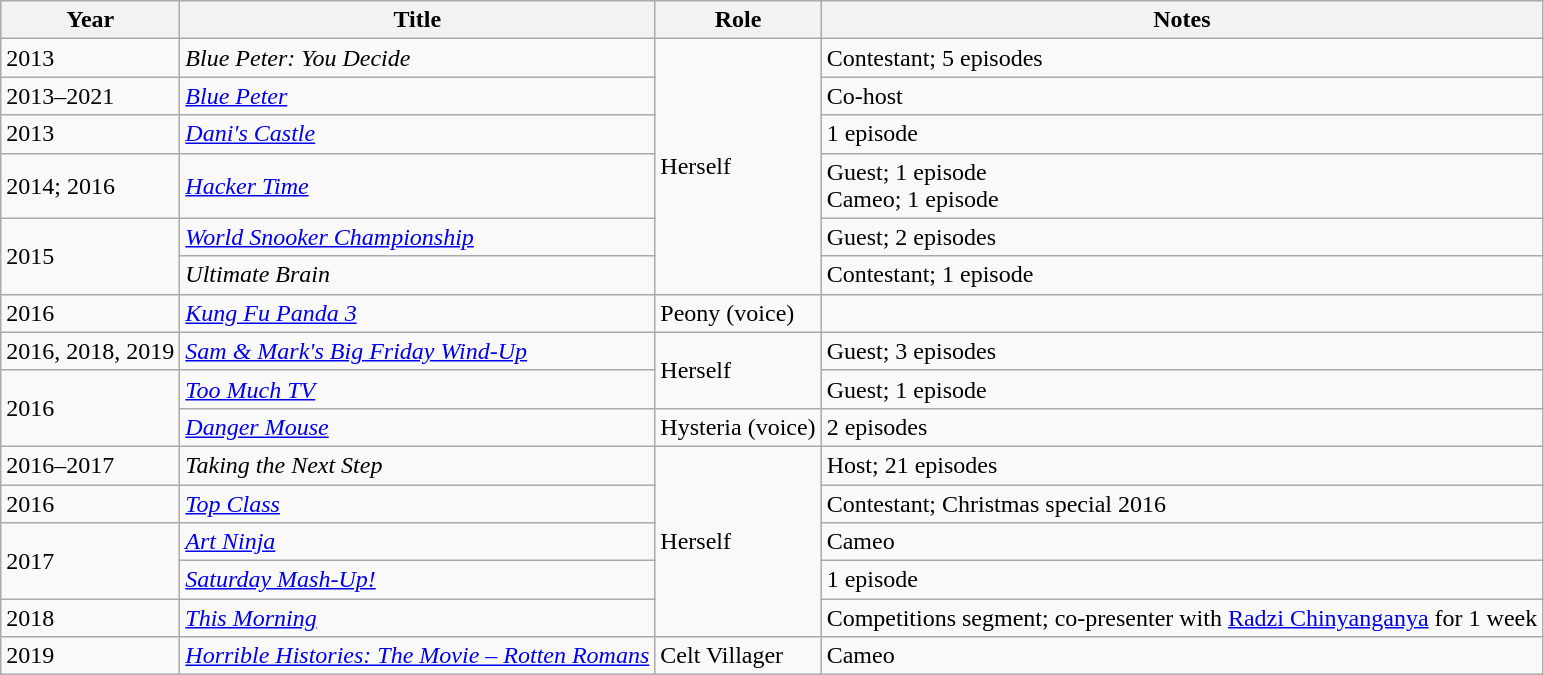<table class="wikitable unsortable">
<tr>
<th>Year</th>
<th>Title</th>
<th>Role</th>
<th>Notes</th>
</tr>
<tr>
<td>2013</td>
<td><em>Blue Peter: You Decide</em></td>
<td rowspan="6">Herself</td>
<td>Contestant; 5 episodes</td>
</tr>
<tr>
<td>2013–2021</td>
<td><em><a href='#'>Blue Peter</a></em></td>
<td>Co-host</td>
</tr>
<tr>
<td>2013</td>
<td><em><a href='#'>Dani's Castle</a></em></td>
<td>1 episode</td>
</tr>
<tr>
<td>2014; 2016</td>
<td><em><a href='#'>Hacker Time</a></em></td>
<td>Guest; 1 episode<br>Cameo; 1 episode</td>
</tr>
<tr>
<td rowspan="2">2015</td>
<td><em><a href='#'>World Snooker Championship</a></em></td>
<td>Guest; 2 episodes</td>
</tr>
<tr>
<td><em>Ultimate Brain</em></td>
<td>Contestant; 1 episode</td>
</tr>
<tr>
<td>2016</td>
<td><em><a href='#'>Kung Fu Panda 3</a></em></td>
<td>Peony (voice)</td>
<td></td>
</tr>
<tr>
<td>2016, 2018, 2019</td>
<td><em><a href='#'>Sam & Mark's Big Friday Wind-Up</a></em></td>
<td rowspan="2">Herself</td>
<td>Guest; 3 episodes</td>
</tr>
<tr>
<td rowspan="2">2016</td>
<td><em><a href='#'>Too Much TV</a></em></td>
<td>Guest; 1 episode</td>
</tr>
<tr>
<td><em><a href='#'>Danger Mouse</a></em></td>
<td>Hysteria (voice)</td>
<td>2 episodes</td>
</tr>
<tr>
<td>2016–2017</td>
<td><em>Taking the Next Step</em></td>
<td rowspan="5">Herself</td>
<td>Host; 21 episodes</td>
</tr>
<tr>
<td>2016</td>
<td><em><a href='#'>Top Class</a></em></td>
<td>Contestant; Christmas special 2016</td>
</tr>
<tr>
<td rowspan="2">2017</td>
<td><em><a href='#'>Art Ninja</a></em></td>
<td>Cameo</td>
</tr>
<tr>
<td><em><a href='#'>Saturday Mash-Up!</a></em></td>
<td>1 episode</td>
</tr>
<tr>
<td>2018</td>
<td><em><a href='#'>This Morning</a></em></td>
<td>Competitions segment; co-presenter with <a href='#'>Radzi Chinyanganya</a> for 1 week</td>
</tr>
<tr>
<td>2019</td>
<td><em><a href='#'>Horrible Histories: The Movie – Rotten Romans</a></em></td>
<td>Celt Villager</td>
<td>Cameo</td>
</tr>
</table>
